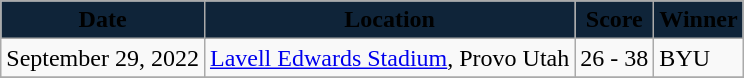<table class="wikitable">
<tr bgcolor=#0F2439 align=center>
<td><span><strong>Date</strong></span></td>
<td><span><strong>Location</strong></span></td>
<td><span><strong>Score</strong></span></td>
<td><span><strong>Winner</strong></span></td>
</tr>
<tr>
<td>September 29, 2022</td>
<td><a href='#'>Lavell Edwards Stadium</a>, Provo Utah</td>
<td>26 - 38</td>
<td>BYU</td>
</tr>
<tr>
</tr>
</table>
